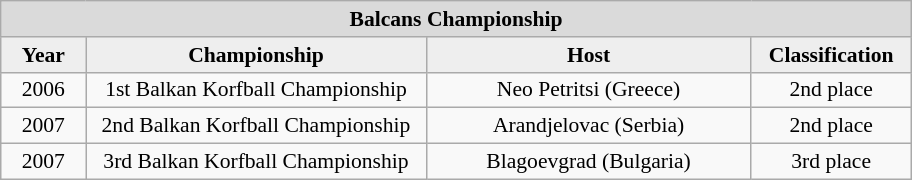<table class="wikitable" style=font-size:90%>
<tr align=center style="background:#dadada;">
<td colspan=4><strong>Balcans Championship</strong></td>
</tr>
<tr align=center bgcolor="#eeeeee">
<td width=50><strong>Year</strong></td>
<td width=220><strong>Championship</strong></td>
<td width=210><strong>Host</strong></td>
<td width=100><strong>Classification</strong></td>
</tr>
<tr align=center>
<td>2006</td>
<td>1st Balkan Korfball Championship</td>
<td>Neo Petritsi (Greece)</td>
<td align="center">2nd place</td>
</tr>
<tr align=center>
<td>2007</td>
<td>2nd Balkan Korfball Championship</td>
<td>Arandjelovac (Serbia)</td>
<td align="center">2nd place</td>
</tr>
<tr align=center>
<td>2007</td>
<td>3rd Balkan Korfball Championship</td>
<td>Blagoevgrad (Bulgaria)</td>
<td align="center">3rd place</td>
</tr>
</table>
